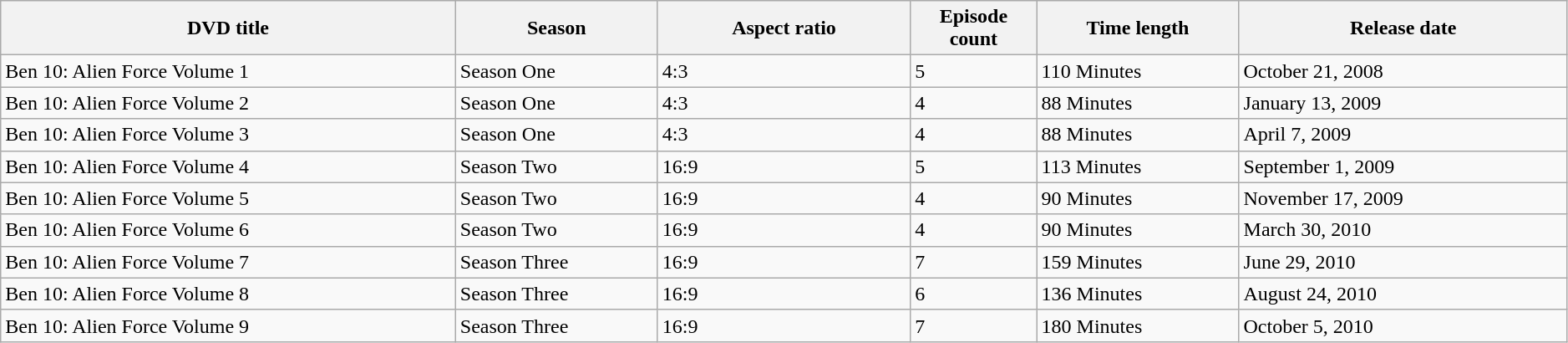<table class="wikitable" style="width:99%">
<tr>
<th width="18%">DVD title</th>
<th width="8%">Season</th>
<th width="10%">Aspect ratio</th>
<th width="5%">Episode count</th>
<th width="8%">Time length</th>
<th width="13%">Release date</th>
</tr>
<tr>
<td>Ben 10: Alien Force Volume 1</td>
<td>Season One</td>
<td>4:3</td>
<td>5</td>
<td>110 Minutes</td>
<td>October 21, 2008</td>
</tr>
<tr>
<td>Ben 10: Alien Force Volume 2</td>
<td>Season One</td>
<td>4:3</td>
<td>4</td>
<td>88 Minutes</td>
<td>January 13, 2009</td>
</tr>
<tr>
<td>Ben 10: Alien Force Volume 3</td>
<td>Season One</td>
<td>4:3</td>
<td>4</td>
<td>88 Minutes</td>
<td>April 7, 2009</td>
</tr>
<tr>
<td>Ben 10: Alien Force Volume 4</td>
<td>Season Two</td>
<td>16:9</td>
<td>5</td>
<td>113 Minutes</td>
<td>September 1, 2009</td>
</tr>
<tr>
<td>Ben 10: Alien Force Volume 5</td>
<td>Season Two</td>
<td>16:9</td>
<td>4</td>
<td>90 Minutes</td>
<td>November 17, 2009</td>
</tr>
<tr>
<td>Ben 10: Alien Force Volume 6</td>
<td>Season Two</td>
<td>16:9</td>
<td>4</td>
<td>90 Minutes</td>
<td>March 30, 2010</td>
</tr>
<tr>
<td>Ben 10: Alien Force Volume 7</td>
<td>Season Three</td>
<td>16:9</td>
<td>7</td>
<td>159 Minutes</td>
<td>June 29, 2010</td>
</tr>
<tr>
<td>Ben 10: Alien Force Volume 8</td>
<td>Season Three</td>
<td>16:9</td>
<td>6</td>
<td>136 Minutes</td>
<td>August 24, 2010</td>
</tr>
<tr>
<td>Ben 10: Alien Force Volume 9</td>
<td>Season Three</td>
<td>16:9</td>
<td>7</td>
<td>180 Minutes</td>
<td>October 5, 2010</td>
</tr>
</table>
